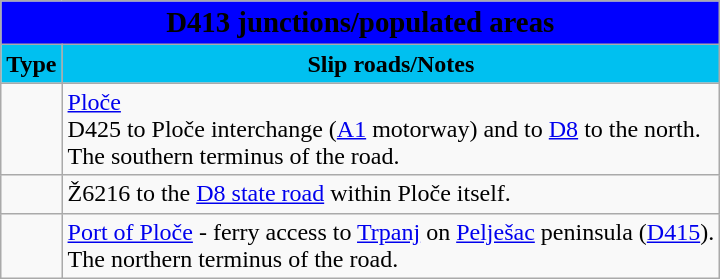<table class="wikitable">
<tr>
<td colspan=2 bgcolor=blue align=center style=margin-top:15><span><big><strong>D413 junctions/populated areas</strong></big></span></td>
</tr>
<tr>
<td align=center bgcolor=00c0f0><strong>Type</strong></td>
<td align=center bgcolor=00c0f0><strong>Slip roads/Notes</strong></td>
</tr>
<tr>
<td></td>
<td><a href='#'>Ploče</a><br> D425 to Ploče interchange (<a href='#'>A1</a> motorway) and to <a href='#'>D8</a> to the north.<br>The southern terminus of the road.</td>
</tr>
<tr>
<td></td>
<td>Ž6216 to the <a href='#'>D8 state road</a> within Ploče itself.</td>
</tr>
<tr>
<td></td>
<td><a href='#'>Port of Ploče</a> - ferry access to <a href='#'>Trpanj</a> on <a href='#'>Pelješac</a> peninsula (<a href='#'>D415</a>).<br>The northern terminus of the road.</td>
</tr>
</table>
